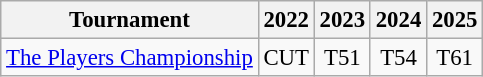<table class="wikitable" style="font-size:95%;text-align:center;">
<tr>
<th>Tournament</th>
<th>2022</th>
<th>2023</th>
<th>2024</th>
<th>2025</th>
</tr>
<tr>
<td align=left><a href='#'>The Players Championship</a></td>
<td>CUT</td>
<td>T51</td>
<td>T54</td>
<td>T61</td>
</tr>
</table>
